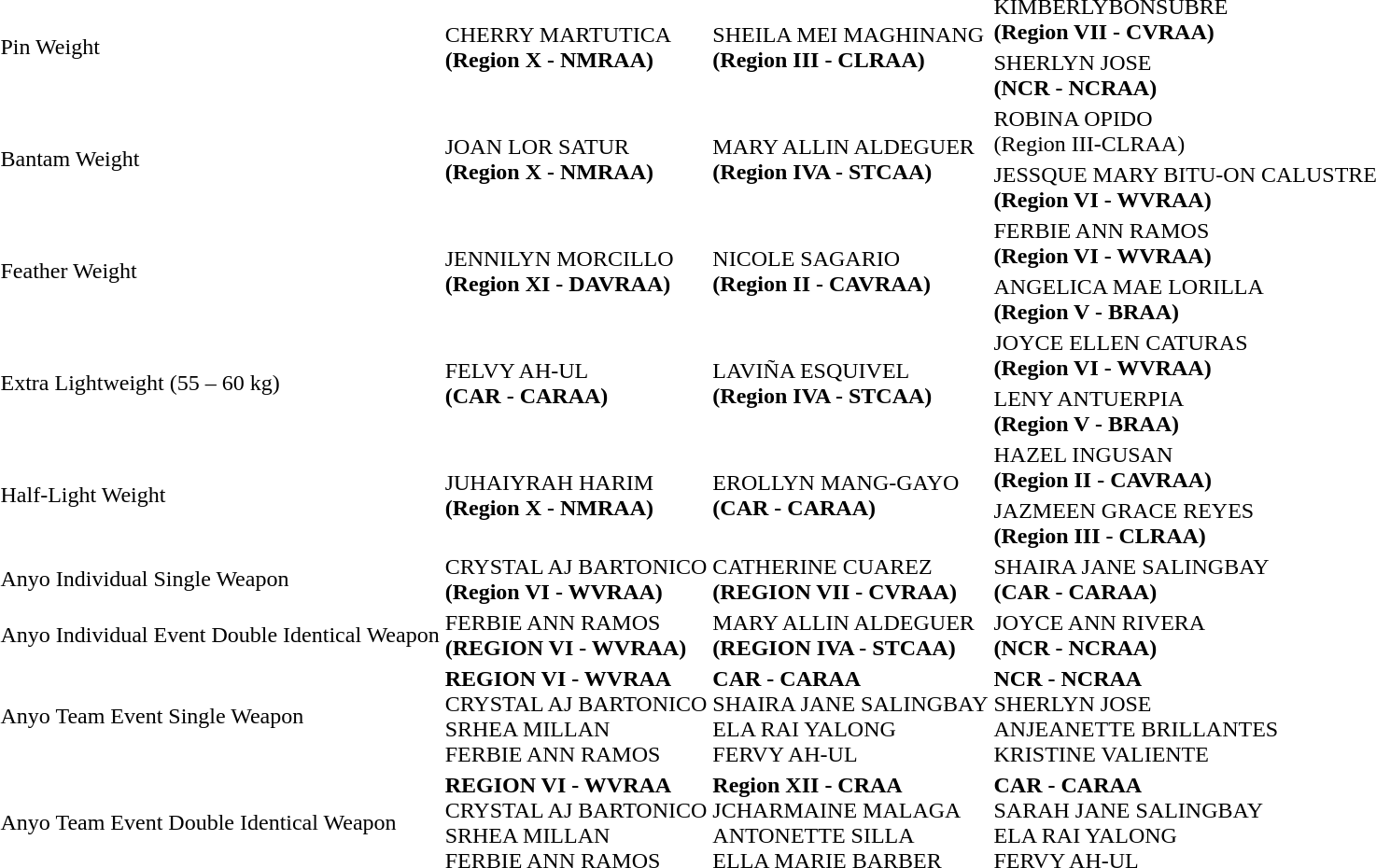<table>
<tr>
<td rowspan=2>Pin Weight</td>
<td rowspan=2>CHERRY MARTUTICA <br> <strong>(Region X - NMRAA)</strong></td>
<td rowspan=2>SHEILA MEI MAGHINANG <br><strong>(Region III - CLRAA)</strong></td>
<td>KIMBERLYBONSUBRE <br><strong>(Region VII - CVRAA)</strong></td>
</tr>
<tr>
<td>SHERLYN JOSE <br><strong>(NCR - NCRAA)</strong></td>
</tr>
<tr>
<td rowspan=2>Bantam Weight</td>
<td rowspan=2>JOAN LOR SATUR <br> <strong>(Region X - NMRAA)</strong></td>
<td rowspan=2>MARY ALLIN ALDEGUER <br> <strong>(Region IVA - STCAA)</strong></td>
<td>ROBINA OPIDO <br> (Region III-CLRAA)</td>
</tr>
<tr>
<td>JESSQUE MARY BITU-ON CALUSTRE <br> <strong>(Region VI - WVRAA)</strong></td>
</tr>
<tr>
<td rowspan=2>Feather Weight</td>
<td rowspan=2>JENNILYN MORCILLO <br> <strong>(Region XI - DAVRAA)</strong></td>
<td rowspan=2>NICOLE SAGARIO <br><strong>(Region II - CAVRAA)</strong></td>
<td>FERBIE ANN RAMOS <br><strong>(Region VI - WVRAA)</strong></td>
</tr>
<tr>
<td>ANGELICA MAE LORILLA <br> <strong>(Region V - BRAA)</strong></td>
</tr>
<tr>
<td rowspan=2>Extra Lightweight (55 – 60 kg)</td>
<td rowspan=2>FELVY AH-UL  <br><strong>(CAR - CARAA)</strong></td>
<td rowspan=2>LAVIÑA ESQUIVEL <br><strong>(Region IVA - STCAA)</strong></td>
<td>JOYCE ELLEN CATURAS<br> <strong>(Region VI - WVRAA)</strong></td>
</tr>
<tr>
<td>LENY ANTUERPIA <br><strong>(Region V - BRAA)</strong></td>
</tr>
<tr>
<td rowspan=2>Half-Light Weight</td>
<td rowspan=2>JUHAIYRAH HARIM <br><strong>(Region X - NMRAA)</strong></td>
<td rowspan=2>EROLLYN MANG-GAYO <br><strong>(CAR - CARAA)</strong></td>
<td>HAZEL INGUSAN<br> <strong>(Region II - CAVRAA)</strong></td>
</tr>
<tr>
<td>JAZMEEN GRACE REYES <br><strong>(Region III - CLRAA)</strong></td>
</tr>
<tr>
<td rowspan=1>Anyo Individual Single Weapon</td>
<td rowspan=1>CRYSTAL AJ BARTONICO <br><strong>(Region VI - WVRAA)</strong></td>
<td rowspan=1>CATHERINE CUAREZ<br><strong>(REGION VII - CVRAA)</strong></td>
<td>SHAIRA JANE SALINGBAY <br><strong>(CAR - CARAA)</strong></td>
</tr>
<tr>
<td rowspan=1>Anyo Individual Event Double Identical Weapon</td>
<td rowspan=1>FERBIE ANN RAMOS <br> <strong>(REGION VI - WVRAA)</strong></td>
<td rowspan=1>MARY ALLIN ALDEGUER <br> <strong>(REGION IVA - STCAA)</strong></td>
<td>JOYCE ANN RIVERA <br> <strong>(NCR - NCRAA)</strong></td>
</tr>
<tr>
<td rowspan=1>Anyo Team Event Single Weapon</td>
<td rowspan=1><strong>REGION VI - WVRAA</strong> <br> CRYSTAL AJ BARTONICO <br> SRHEA MILLAN <br>FERBIE ANN RAMOS</td>
<td rowspan=1><strong>CAR - CARAA</strong><br> SHAIRA JANE SALINGBAY <br> ELA RAI YALONG <br> FERVY AH-UL</td>
<td><strong>NCR - NCRAA</strong><br> SHERLYN JOSE <br> ANJEANETTE BRILLANTES <br> KRISTINE VALIENTE</td>
</tr>
<tr>
<td rowspan=1>Anyo Team Event Double Identical Weapon</td>
<td rowspan=1><strong>REGION VI - WVRAA</strong> <br> CRYSTAL AJ BARTONICO <br> SRHEA MILLAN <br>FERBIE ANN RAMOS</td>
<td rowspan=1><strong>Region XII - CRAA</strong> <br> JCHARMAINE MALAGA <br> ANTONETTE SILLA <br>ELLA MARIE BARBER</td>
<td><strong>CAR - CARAA</strong><br> SARAH JANE SALINGBAY <br> ELA RAI YALONG <br> FERVY AH-UL</td>
</tr>
</table>
